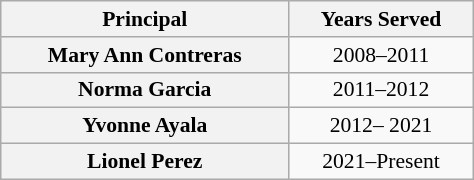<table class="wikitable" style="font-size: 90%; text-align: center; width: 25%;">
<tr>
<th>Principal</th>
<th>Years Served</th>
</tr>
<tr>
<th style="text-align:center;">Mary Ann Contreras</th>
<td>2008–2011</td>
</tr>
<tr>
<th style="text-align:center;">Norma Garcia</th>
<td>2011–2012</td>
</tr>
<tr>
<th style="text-align:center;">Yvonne Ayala</th>
<td>2012– 2021</td>
</tr>
<tr>
<th>Lionel Perez</th>
<td>2021–Present</td>
</tr>
</table>
